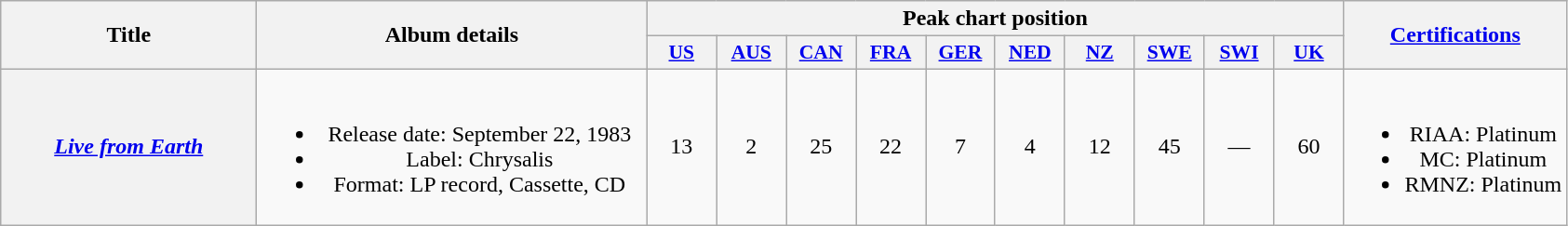<table class="wikitable plainrowheaders" style="text-align:center;">
<tr>
<th scope="col" rowspan="2" style="width:11em;">Title</th>
<th scope="col" rowspan="2" style="width:17em;">Album details</th>
<th scope="col" colspan="10">Peak chart position</th>
<th scope="col" rowspan="2"><a href='#'>Certifications</a></th>
</tr>
<tr>
<th scope="col" style="width:3em;font-size:90%;"><a href='#'>US</a><br></th>
<th scope="col" style="width:3em;font-size:90%;"><a href='#'>AUS</a><br></th>
<th scope="col" style="width:3em;font-size:90%;"><a href='#'>CAN</a><br></th>
<th scope="col" style="width:3em;font-size:90%;"><a href='#'>FRA</a><br></th>
<th scope="col" style="width:3em;font-size:90%;"><a href='#'>GER</a><br></th>
<th scope="col" style="width:3em;font-size:90%;"><a href='#'>NED</a><br></th>
<th scope="col" style="width:3em;font-size:90%;"><a href='#'>NZ</a><br></th>
<th scope="col" style="width:3em;font-size:90%;"><a href='#'>SWE</a><br></th>
<th scope="col" style="width:3em;font-size:90%;"><a href='#'>SWI</a><br></th>
<th scope="col" style="width:3em;font-size:90%;"><a href='#'>UK</a><br></th>
</tr>
<tr>
<th scope="row"><em><a href='#'>Live from Earth</a></em></th>
<td><br><ul><li>Release date: September 22, 1983</li><li>Label: Chrysalis</li><li>Format: LP record, Cassette, CD</li></ul></td>
<td>13</td>
<td>2</td>
<td>25</td>
<td>22</td>
<td>7</td>
<td>4</td>
<td>12</td>
<td>45</td>
<td>—</td>
<td>60</td>
<td><br><ul><li>RIAA: Platinum</li><li>MC: Platinum</li><li>RMNZ: Platinum</li></ul></td>
</tr>
</table>
